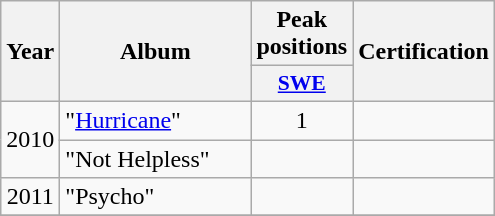<table class="wikitable">
<tr>
<th align="center" rowspan="2" width="10">Year</th>
<th align="center" rowspan="2" width="120">Album</th>
<th align="center" colspan="1" width="20">Peak positions</th>
<th align="center" rowspan="2" width="70">Certification</th>
</tr>
<tr>
<th scope="col" style="width:3em;font-size:90%;"><a href='#'>SWE</a><br></th>
</tr>
<tr>
<td style="text-align:center;" rowspan=2>2010</td>
<td>"<a href='#'>Hurricane</a>"</td>
<td style="text-align:center;">1</td>
<td style="text-align:center;"></td>
</tr>
<tr>
<td>"Not Helpless"</td>
<td style="text-align:center;"></td>
<td style="text-align:center;"></td>
</tr>
<tr>
<td style="text-align:center;" rowspan=1>2011</td>
<td>"Psycho"</td>
<td style="text-align:center;"></td>
<td style="text-align:center;"></td>
</tr>
<tr>
</tr>
</table>
